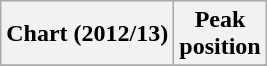<table class="wikitable sortable">
<tr>
<th>Chart (2012/13)</th>
<th>Peak<br>position</th>
</tr>
<tr>
</tr>
</table>
